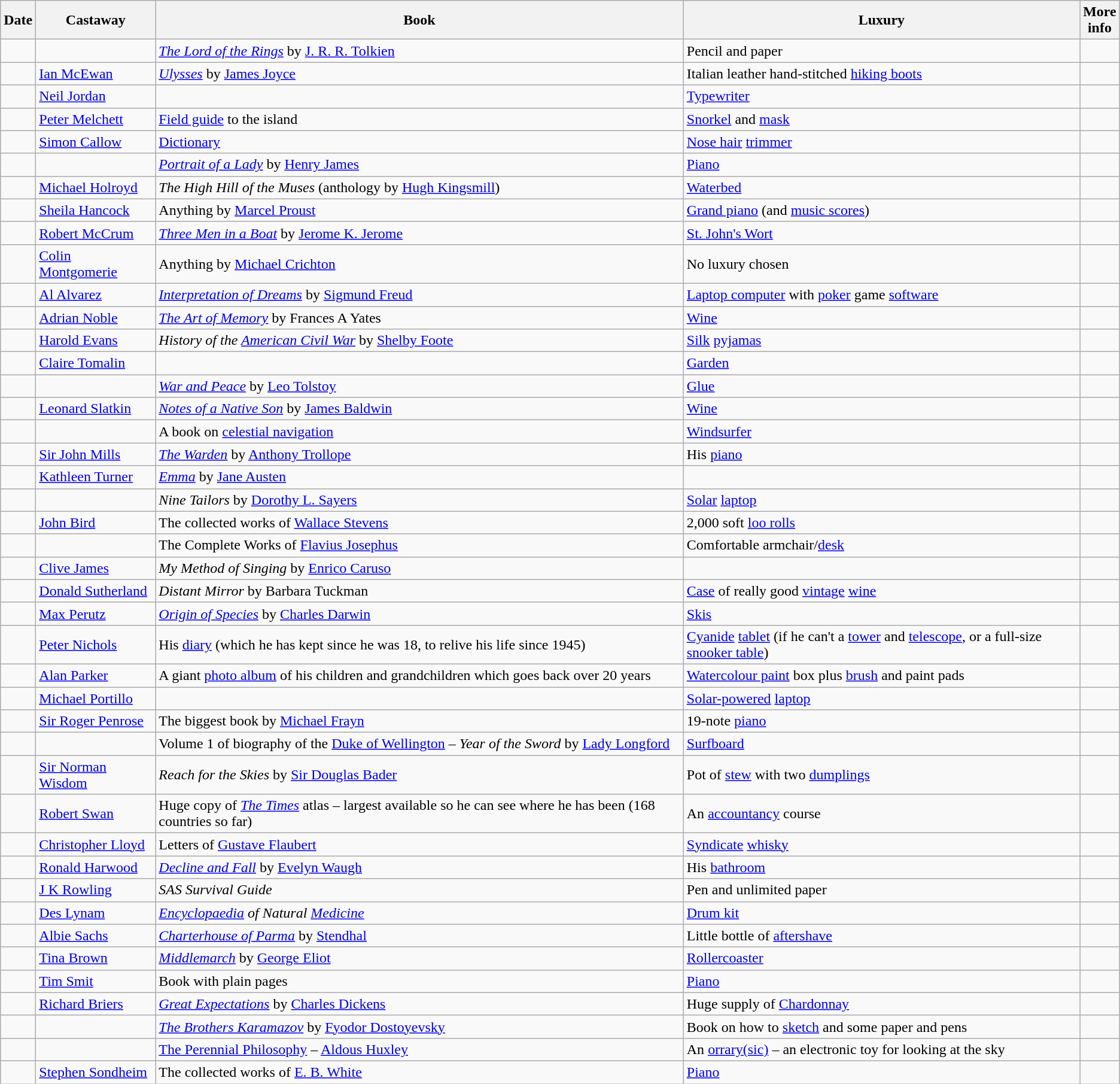<table class="wikitable sortable">
<tr>
<th>Date</th>
<th>Castaway</th>
<th>Book</th>
<th>Luxury</th>
<th class="unsortable">More<br>info</th>
</tr>
<tr>
<td></td>
<td></td>
<td><em><a href='#'>The Lord of the Rings</a></em> by <a href='#'>J. R. R. Tolkien</a></td>
<td>Pencil and paper</td>
<td></td>
</tr>
<tr>
<td></td>
<td><a href='#'>Ian McEwan</a></td>
<td><em><a href='#'>Ulysses</a></em> by <a href='#'>James Joyce</a></td>
<td>Italian leather hand-stitched <a href='#'>hiking boots</a></td>
<td></td>
</tr>
<tr>
<td></td>
<td><a href='#'>Neil Jordan</a></td>
<td></td>
<td><a href='#'>Typewriter</a></td>
<td></td>
</tr>
<tr>
<td></td>
<td><a href='#'>Peter Melchett</a></td>
<td><a href='#'>Field guide</a> to the island</td>
<td><a href='#'>Snorkel</a> and <a href='#'>mask</a></td>
<td></td>
</tr>
<tr>
<td></td>
<td><a href='#'>Simon Callow</a></td>
<td><a href='#'>Dictionary</a></td>
<td><a href='#'>Nose hair</a> <a href='#'>trimmer</a></td>
<td></td>
</tr>
<tr>
<td></td>
<td></td>
<td><em><a href='#'>Portrait of a Lady</a></em> by <a href='#'>Henry James</a></td>
<td><a href='#'>Piano</a></td>
<td></td>
</tr>
<tr>
<td></td>
<td><a href='#'>Michael Holroyd</a></td>
<td><em>The High Hill of the Muses</em> (anthology by <a href='#'>Hugh Kingsmill</a>)</td>
<td><a href='#'>Waterbed</a></td>
<td></td>
</tr>
<tr>
<td></td>
<td><a href='#'>Sheila Hancock</a></td>
<td>Anything by <a href='#'>Marcel Proust</a></td>
<td><a href='#'>Grand piano</a> (and <a href='#'>music scores</a>)</td>
<td></td>
</tr>
<tr>
<td></td>
<td><a href='#'>Robert McCrum</a></td>
<td><em><a href='#'>Three Men in a Boat</a></em> by <a href='#'>Jerome K. Jerome</a></td>
<td><a href='#'>St. John's Wort</a></td>
<td></td>
</tr>
<tr>
<td></td>
<td><a href='#'>Colin Montgomerie</a></td>
<td>Anything by <a href='#'>Michael Crichton</a></td>
<td>No luxury chosen</td>
<td></td>
</tr>
<tr>
<td></td>
<td><a href='#'>Al Alvarez</a></td>
<td><em><a href='#'>Interpretation of Dreams</a></em> by <a href='#'>Sigmund Freud</a></td>
<td><a href='#'>Laptop computer</a> with <a href='#'>poker</a> game <a href='#'>software</a></td>
<td></td>
</tr>
<tr>
<td></td>
<td><a href='#'>Adrian Noble</a></td>
<td><em><a href='#'>The Art of Memory</a></em> by Frances A Yates</td>
<td><a href='#'>Wine</a></td>
<td></td>
</tr>
<tr>
<td></td>
<td><a href='#'>Harold Evans</a></td>
<td><em>History of the <a href='#'>American Civil War</a></em> by <a href='#'>Shelby Foote</a></td>
<td><a href='#'>Silk</a> <a href='#'>pyjamas</a></td>
<td></td>
</tr>
<tr>
<td></td>
<td><a href='#'>Claire Tomalin</a></td>
<td></td>
<td><a href='#'>Garden</a></td>
<td></td>
</tr>
<tr>
<td></td>
<td></td>
<td><em><a href='#'>War and Peace</a></em> by <a href='#'>Leo Tolstoy</a></td>
<td><a href='#'>Glue</a></td>
<td></td>
</tr>
<tr>
<td></td>
<td><a href='#'>Leonard Slatkin</a></td>
<td><em><a href='#'>Notes of a Native Son</a></em> by <a href='#'>James Baldwin</a></td>
<td><a href='#'>Wine</a></td>
<td></td>
</tr>
<tr>
<td></td>
<td></td>
<td>A book on <a href='#'>celestial navigation</a></td>
<td><a href='#'>Windsurfer</a></td>
<td></td>
</tr>
<tr>
<td></td>
<td><a href='#'>Sir John Mills</a></td>
<td><em><a href='#'>The Warden</a></em> by <a href='#'>Anthony Trollope</a></td>
<td>His <a href='#'>piano</a></td>
<td></td>
</tr>
<tr>
<td></td>
<td><a href='#'>Kathleen Turner</a></td>
<td><em><a href='#'>Emma</a></em> by <a href='#'>Jane Austen</a></td>
<td></td>
<td></td>
</tr>
<tr>
<td></td>
<td></td>
<td><em>Nine Tailors</em> by <a href='#'>Dorothy L. Sayers</a></td>
<td><a href='#'>Solar</a> <a href='#'>laptop</a></td>
<td></td>
</tr>
<tr>
<td></td>
<td><a href='#'>John Bird</a></td>
<td>The collected works of <a href='#'>Wallace Stevens</a></td>
<td>2,000 soft <a href='#'>loo rolls</a></td>
<td></td>
</tr>
<tr>
<td></td>
<td></td>
<td>The Complete Works of <a href='#'>Flavius Josephus</a></td>
<td>Comfortable armchair/<a href='#'>desk</a></td>
<td></td>
</tr>
<tr>
<td></td>
<td><a href='#'>Clive James</a></td>
<td><em>My Method of Singing</em> by <a href='#'>Enrico Caruso</a></td>
<td></td>
<td></td>
</tr>
<tr>
<td></td>
<td><a href='#'>Donald Sutherland</a></td>
<td><em>Distant Mirror</em> by Barbara Tuckman</td>
<td><a href='#'>Case</a> of really good <a href='#'>vintage</a> <a href='#'>wine</a></td>
<td></td>
</tr>
<tr>
<td></td>
<td><a href='#'>Max Perutz</a></td>
<td><em><a href='#'>Origin of Species</a></em> by <a href='#'>Charles Darwin</a></td>
<td><a href='#'>Skis</a></td>
<td></td>
</tr>
<tr>
<td></td>
<td><a href='#'>Peter Nichols</a></td>
<td>His <a href='#'>diary</a> (which he has kept since he was 18, to relive his life since 1945)</td>
<td><a href='#'>Cyanide</a> <a href='#'>tablet</a> (if he can't a <a href='#'>tower</a> and <a href='#'>telescope</a>, or a full-size <a href='#'>snooker table</a>)</td>
<td></td>
</tr>
<tr>
<td></td>
<td><a href='#'>Alan Parker</a></td>
<td>A giant <a href='#'>photo album</a> of his children and grandchildren which goes back over 20 years</td>
<td><a href='#'>Watercolour paint</a> box plus <a href='#'>brush</a> and paint pads</td>
<td></td>
</tr>
<tr>
<td></td>
<td><a href='#'>Michael Portillo</a></td>
<td></td>
<td><a href='#'>Solar-powered</a> <a href='#'>laptop</a></td>
<td></td>
</tr>
<tr>
<td></td>
<td><a href='#'>Sir Roger Penrose</a></td>
<td>The biggest book by <a href='#'>Michael Frayn</a></td>
<td>19-note <a href='#'>piano</a></td>
<td></td>
</tr>
<tr>
<td></td>
<td></td>
<td>Volume 1 of biography of the <a href='#'>Duke of Wellington</a> – <em>Year of the Sword</em> by <a href='#'>Lady Longford</a></td>
<td><a href='#'>Surfboard</a></td>
<td></td>
</tr>
<tr>
<td></td>
<td><a href='#'>Sir Norman Wisdom</a></td>
<td><em>Reach for the Skies</em> by <a href='#'>Sir Douglas Bader</a></td>
<td>Pot of <a href='#'>stew</a> with two <a href='#'>dumplings</a></td>
<td></td>
</tr>
<tr>
<td></td>
<td><a href='#'>Robert Swan</a></td>
<td>Huge copy of <em><a href='#'>The Times</a></em> atlas – largest available so he can see where he has been (168 countries so far)</td>
<td>An <a href='#'>accountancy</a> course</td>
<td></td>
</tr>
<tr>
<td></td>
<td><a href='#'>Christopher Lloyd</a></td>
<td>Letters of <a href='#'>Gustave Flaubert</a></td>
<td><a href='#'>Syndicate</a> <a href='#'>whisky</a></td>
<td></td>
</tr>
<tr>
<td></td>
<td><a href='#'>Ronald Harwood</a></td>
<td><em><a href='#'>Decline and Fall</a></em> by <a href='#'>Evelyn Waugh</a></td>
<td>His <a href='#'>bathroom</a></td>
<td></td>
</tr>
<tr>
<td></td>
<td><a href='#'>J K Rowling</a></td>
<td><em>SAS Survival Guide</em></td>
<td>Pen and unlimited paper</td>
<td></td>
</tr>
<tr>
<td></td>
<td><a href='#'>Des Lynam</a></td>
<td><em><a href='#'>Encyclopaedia</a> of Natural <a href='#'>Medicine</a></em></td>
<td><a href='#'>Drum kit</a></td>
<td></td>
</tr>
<tr>
<td></td>
<td><a href='#'>Albie Sachs</a></td>
<td><em><a href='#'>Charterhouse of Parma</a></em> by <a href='#'>Stendhal</a></td>
<td>Little bottle of <a href='#'>aftershave</a></td>
<td></td>
</tr>
<tr>
<td></td>
<td><a href='#'>Tina Brown</a></td>
<td><em><a href='#'>Middlemarch</a></em> by <a href='#'>George Eliot</a></td>
<td><a href='#'>Rollercoaster</a></td>
<td></td>
</tr>
<tr>
<td></td>
<td><a href='#'>Tim Smit</a></td>
<td>Book with plain pages</td>
<td><a href='#'>Piano</a></td>
<td></td>
</tr>
<tr>
<td></td>
<td><a href='#'>Richard Briers</a></td>
<td><em><a href='#'>Great Expectations</a></em> by <a href='#'>Charles Dickens</a></td>
<td>Huge supply of <a href='#'>Chardonnay</a></td>
<td></td>
</tr>
<tr>
<td></td>
<td></td>
<td><em><a href='#'>The Brothers Karamazov</a></em> by <a href='#'>Fyodor Dostoyevsky</a></td>
<td>Book on how to <a href='#'>sketch</a> and some paper and pens</td>
<td></td>
</tr>
<tr>
<td></td>
<td></td>
<td><a href='#'>The Perennial Philosophy</a> – <a href='#'>Aldous Huxley</a></td>
<td>An <a href='#'>orrary(sic)</a> – an electronic toy for looking at the sky</td>
<td></td>
</tr>
<tr>
<td></td>
<td><a href='#'>Stephen Sondheim</a></td>
<td>The collected works of <a href='#'>E. B. White</a></td>
<td><a href='#'>Piano</a></td>
<td></td>
</tr>
</table>
